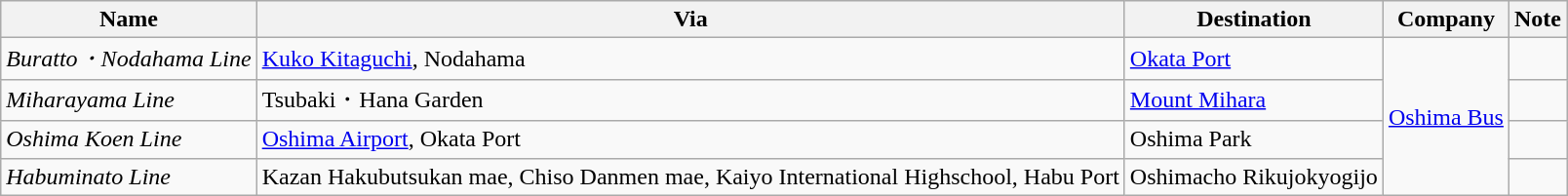<table class="wikitable">
<tr>
<th>Name</th>
<th>Via</th>
<th>Destination</th>
<th>Company</th>
<th>Note</th>
</tr>
<tr>
<td><em>Buratto・Nodahama Line</em></td>
<td><a href='#'>Kuko Kitaguchi</a>, Nodahama</td>
<td><a href='#'>Okata Port</a></td>
<td rowspan="4"><a href='#'>Oshima Bus</a></td>
<td></td>
</tr>
<tr>
<td><em>Miharayama Line</em></td>
<td>Tsubaki・Hana Garden</td>
<td><a href='#'>Mount Mihara</a></td>
<td></td>
</tr>
<tr>
<td><em>Oshima Koen Line</em></td>
<td><a href='#'>Oshima Airport</a>, Okata Port</td>
<td>Oshima Park</td>
<td></td>
</tr>
<tr>
<td><em>Habuminato Line</em></td>
<td>Kazan Hakubutsukan mae, Chiso Danmen mae, Kaiyo International Highschool, Habu Port</td>
<td>Oshimacho Rikujokyogijo</td>
<td></td>
</tr>
</table>
